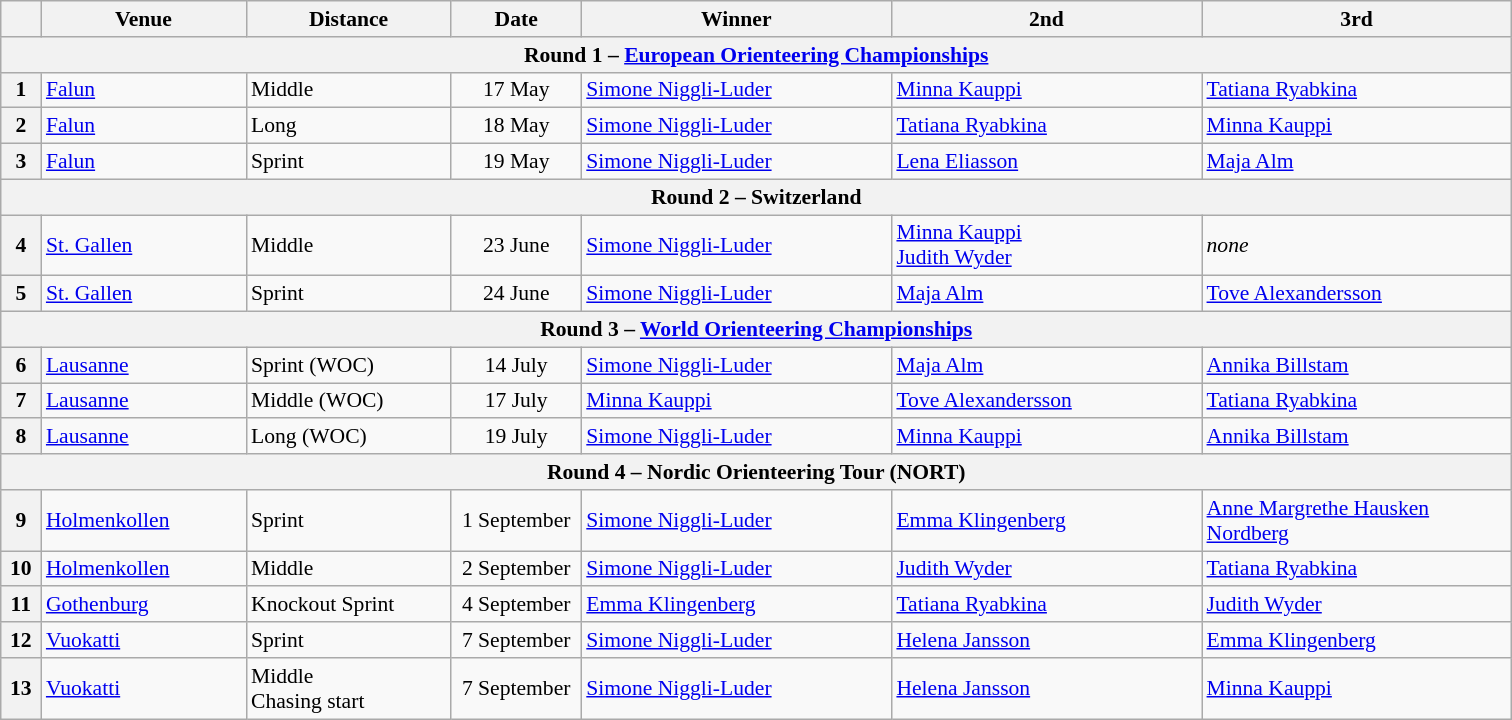<table class="wikitable" style="font-size: 90%">
<tr>
<th width="20"></th>
<th width="130">Venue</th>
<th width="130">Distance</th>
<th width="80">Date</th>
<th width="200">Winner</th>
<th width="200">2nd</th>
<th width="200">3rd</th>
</tr>
<tr>
<th colspan="7">Round 1 – <a href='#'>European Orienteering Championships</a></th>
</tr>
<tr>
<th>1</th>
<td> <a href='#'>Falun</a></td>
<td>Middle</td>
<td align=center>17 May</td>
<td> <a href='#'>Simone Niggli-Luder</a></td>
<td> <a href='#'>Minna Kauppi</a></td>
<td> <a href='#'>Tatiana Ryabkina</a></td>
</tr>
<tr>
<th>2</th>
<td> <a href='#'>Falun</a></td>
<td>Long</td>
<td align=center>18 May</td>
<td> <a href='#'>Simone Niggli-Luder</a></td>
<td> <a href='#'>Tatiana Ryabkina</a></td>
<td> <a href='#'>Minna Kauppi</a></td>
</tr>
<tr>
<th>3</th>
<td> <a href='#'>Falun</a></td>
<td>Sprint</td>
<td align=center>19 May</td>
<td> <a href='#'>Simone Niggli-Luder</a></td>
<td> <a href='#'>Lena Eliasson</a></td>
<td> <a href='#'>Maja Alm</a></td>
</tr>
<tr>
<th colspan="7">Round 2 – Switzerland</th>
</tr>
<tr>
<th>4</th>
<td> <a href='#'>St. Gallen</a></td>
<td>Middle</td>
<td align=center>23 June</td>
<td> <a href='#'>Simone Niggli-Luder</a></td>
<td> <a href='#'>Minna Kauppi</a><br> <a href='#'>Judith Wyder</a></td>
<td><em>none</em></td>
</tr>
<tr>
<th>5</th>
<td> <a href='#'>St. Gallen</a></td>
<td>Sprint</td>
<td align=center>24 June</td>
<td> <a href='#'>Simone Niggli-Luder</a></td>
<td> <a href='#'>Maja Alm</a></td>
<td> <a href='#'>Tove Alexandersson</a></td>
</tr>
<tr>
<th colspan="7">Round 3 – <a href='#'>World Orienteering Championships</a></th>
</tr>
<tr>
<th>6</th>
<td> <a href='#'>Lausanne</a></td>
<td>Sprint (WOC)</td>
<td align=center>14 July</td>
<td> <a href='#'>Simone Niggli-Luder</a></td>
<td> <a href='#'>Maja Alm</a></td>
<td> <a href='#'>Annika Billstam</a></td>
</tr>
<tr>
<th>7</th>
<td> <a href='#'>Lausanne</a></td>
<td>Middle (WOC)</td>
<td align=center>17 July</td>
<td> <a href='#'>Minna Kauppi</a></td>
<td> <a href='#'>Tove Alexandersson</a></td>
<td> <a href='#'>Tatiana Ryabkina</a></td>
</tr>
<tr>
<th>8</th>
<td> <a href='#'>Lausanne</a></td>
<td>Long (WOC)</td>
<td align=center>19 July</td>
<td> <a href='#'>Simone Niggli-Luder</a></td>
<td> <a href='#'>Minna Kauppi</a></td>
<td> <a href='#'>Annika Billstam</a></td>
</tr>
<tr>
<th colspan="7">Round 4 – Nordic Orienteering Tour (NORT)</th>
</tr>
<tr>
<th>9</th>
<td> <a href='#'>Holmenkollen</a></td>
<td>Sprint</td>
<td align=center>1 September</td>
<td> <a href='#'>Simone Niggli-Luder</a></td>
<td> <a href='#'>Emma Klingenberg</a></td>
<td> <a href='#'>Anne Margrethe Hausken Nordberg</a></td>
</tr>
<tr>
<th>10</th>
<td> <a href='#'>Holmenkollen</a></td>
<td>Middle</td>
<td align=center>2 September</td>
<td> <a href='#'>Simone Niggli-Luder</a></td>
<td> <a href='#'>Judith Wyder</a></td>
<td> <a href='#'>Tatiana Ryabkina</a></td>
</tr>
<tr>
<th>11</th>
<td> <a href='#'>Gothenburg</a></td>
<td>Knockout Sprint</td>
<td align=center>4 September</td>
<td> <a href='#'>Emma Klingenberg</a></td>
<td> <a href='#'>Tatiana Ryabkina</a></td>
<td> <a href='#'>Judith Wyder</a></td>
</tr>
<tr>
<th>12</th>
<td> <a href='#'>Vuokatti</a></td>
<td>Sprint</td>
<td align=center>7 September</td>
<td> <a href='#'>Simone Niggli-Luder</a></td>
<td> <a href='#'>Helena Jansson</a></td>
<td> <a href='#'>Emma Klingenberg</a></td>
</tr>
<tr>
<th>13</th>
<td> <a href='#'>Vuokatti</a></td>
<td>Middle<br>Chasing start</td>
<td align=center>7 September</td>
<td> <a href='#'>Simone Niggli-Luder</a></td>
<td> <a href='#'>Helena Jansson</a></td>
<td> <a href='#'>Minna Kauppi</a></td>
</tr>
</table>
